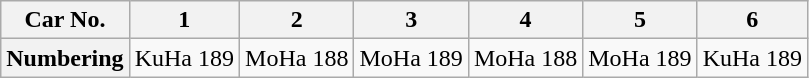<table class="wikitable">
<tr>
<th>Car No.</th>
<th>1</th>
<th>2</th>
<th>3</th>
<th>4</th>
<th>5</th>
<th>6</th>
</tr>
<tr>
<th>Numbering</th>
<td>KuHa 189</td>
<td>MoHa 188</td>
<td>MoHa 189</td>
<td>MoHa 188</td>
<td>MoHa 189</td>
<td>KuHa 189</td>
</tr>
</table>
